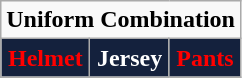<table class="wikitable"  style="display: inline-table;">
<tr>
<td align="center" Colspan="3"><strong>Uniform Combination</strong></td>
</tr>
<tr align="center">
<td style="background:#14213D; color:red"><strong>Helmet</strong></td>
<td style="background:#14213D; color:white"><strong>Jersey</strong></td>
<td style="background:#14213D; color:red"><strong>Pants</strong></td>
</tr>
</table>
